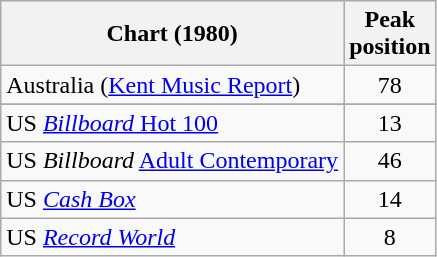<table class="wikitable sortable">
<tr>
<th>Chart (1980)</th>
<th>Peak<br>position</th>
</tr>
<tr>
<td>Australia (<a href='#'>Kent Music Report</a>)</td>
<td align="center">78</td>
</tr>
<tr>
</tr>
<tr>
</tr>
<tr>
</tr>
<tr>
</tr>
<tr>
</tr>
<tr>
</tr>
<tr>
</tr>
<tr>
<td>US <a href='#'><em>Billboard</em> Hot 100</a></td>
<td align="center">13</td>
</tr>
<tr>
<td>US <em>Billboard</em> <a href='#'>Adult Contemporary</a></td>
<td align="center">46</td>
</tr>
<tr>
<td>US <em><a href='#'>Cash Box</a></em></td>
<td align="center">14</td>
</tr>
<tr>
<td>US <em><a href='#'>Record World</a></em></td>
<td align="center">8</td>
</tr>
</table>
